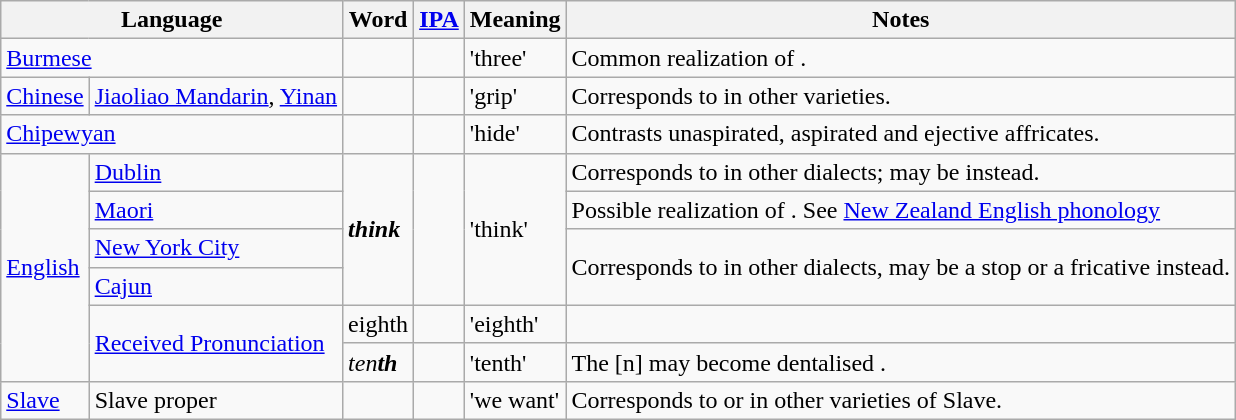<table class="wikitable">
<tr>
<th scope="col" colspan="2">Language</th>
<th scope="col">Word</th>
<th scope="col"><a href='#'>IPA</a></th>
<th scope="col">Meaning</th>
<th scope="col">Notes</th>
</tr>
<tr>
<td scope="row" colspan="2"><a href='#'>Burmese</a></td>
<td></td>
<td align="center"></td>
<td>'three'</td>
<td>Common realization of .</td>
</tr>
<tr>
<td><a href='#'>Chinese</a></td>
<td scope="row"><a href='#'>Jiaoliao Mandarin</a>, <a href='#'>Yinan</a></td>
<td></td>
<td></td>
<td>'grip'</td>
<td>Corresponds to  in other varieties.</td>
</tr>
<tr>
<td scope="row" colspan="2"><a href='#'>Chipewyan</a></td>
<td></td>
<td></td>
<td>'hide'</td>
<td>Contrasts unaspirated, aspirated and ejective affricates.</td>
</tr>
<tr>
<td scope="rowgroup" rowspan="6"><a href='#'>English</a></td>
<td scope="row"><a href='#'>Dublin</a></td>
<td rowspan="4"><strong><em>th<strong>ink<em></td>
<td rowspan="4"></td>
<td rowspan="4">'think'</td>
<td>Corresponds to  in other dialects; may be  instead.</td>
</tr>
<tr>
<td><a href='#'>Maori</a></td>
<td>Possible realization of . See <a href='#'>New Zealand English phonology</a></td>
</tr>
<tr>
<td><a href='#'>New York City</a></td>
<td rowspan="2">Corresponds to  in other dialects, may be a stop  or a fricative  instead.</td>
</tr>
<tr>
<td><a href='#'>Cajun</a></td>
</tr>
<tr>
<td scope="row" rowspan="2"><a href='#'>Received Pronunciation</a></td>
<td></em>eigh</strong>th</em></strong></td>
<td></td>
<td>'eighth'</td>
<td></td>
</tr>
<tr>
<td><em>ten<strong>th<strong><em></td>
<td></td>
<td>'tenth'</td>
<td>The [n] may become dentalised .</td>
</tr>
<tr>
<td><a href='#'>Slave</a></td>
<td scope="row">Slave proper</td>
<td></td>
<td></td>
<td>'we want'</td>
<td>Corresponds to  or  in other varieties of Slave.</td>
</tr>
</table>
